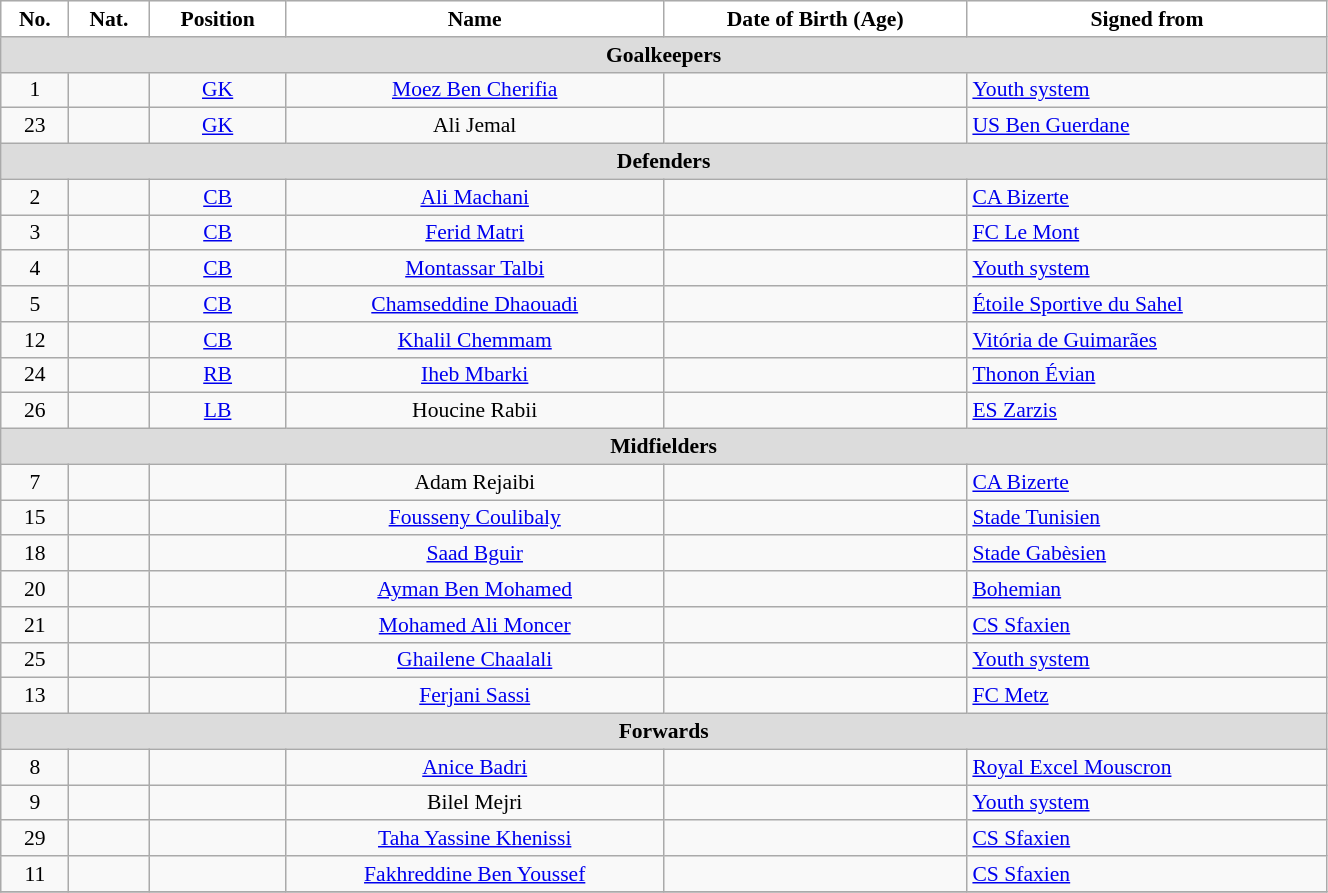<table class="wikitable" style="text-align:center; font-size:90%; width:70%">
<tr>
<th style="background:white; color:black; text-align:center;">No.</th>
<th style="background:white; color:black; text-align:center;">Nat.</th>
<th style="background:white; color:black; text-align:center;">Position</th>
<th style="background:white; color:black; text-align:center;">Name</th>
<th style="background:white; color:black; text-align:center;">Date of Birth (Age)</th>
<th style="background:white; color:black; text-align:center;">Signed from</th>
</tr>
<tr>
<th colspan=10 style="background:#DCDCDC; text-align:center;">Goalkeepers</th>
</tr>
<tr>
<td>1</td>
<td></td>
<td><a href='#'>GK</a></td>
<td><a href='#'>Moez Ben Cherifia</a></td>
<td></td>
<td style="text-align:left"> <a href='#'>Youth system</a></td>
</tr>
<tr>
<td>23</td>
<td></td>
<td><a href='#'>GK</a></td>
<td>Ali Jemal</td>
<td></td>
<td style="text-align:left"> <a href='#'>US Ben Guerdane</a></td>
</tr>
<tr>
<th colspan=10 style="background:#DCDCDC; text-align:center;">Defenders</th>
</tr>
<tr>
<td>2</td>
<td></td>
<td><a href='#'>CB</a></td>
<td><a href='#'>Ali Machani</a></td>
<td></td>
<td style="text-align:left"> <a href='#'>CA Bizerte</a></td>
</tr>
<tr>
<td>3</td>
<td></td>
<td><a href='#'>CB</a></td>
<td><a href='#'>Ferid Matri</a></td>
<td></td>
<td style="text-align:left"> <a href='#'>FC Le Mont</a></td>
</tr>
<tr>
<td>4</td>
<td></td>
<td><a href='#'>CB</a></td>
<td><a href='#'>Montassar Talbi</a></td>
<td></td>
<td style="text-align:left"> <a href='#'>Youth system</a></td>
</tr>
<tr>
<td>5</td>
<td></td>
<td><a href='#'>CB</a></td>
<td><a href='#'>Chamseddine Dhaouadi</a></td>
<td></td>
<td style="text-align:left"> <a href='#'>Étoile Sportive du Sahel</a></td>
</tr>
<tr>
<td>12</td>
<td></td>
<td><a href='#'>CB</a></td>
<td><a href='#'>Khalil Chemmam</a></td>
<td></td>
<td style="text-align:left"> <a href='#'>Vitória de Guimarães</a></td>
</tr>
<tr>
<td>24</td>
<td></td>
<td><a href='#'>RB</a></td>
<td><a href='#'>Iheb Mbarki</a></td>
<td></td>
<td style="text-align:left"> <a href='#'>Thonon Évian</a></td>
</tr>
<tr>
<td>26</td>
<td></td>
<td><a href='#'>LB</a></td>
<td>Houcine Rabii</td>
<td></td>
<td style="text-align:left"> <a href='#'>ES Zarzis</a></td>
</tr>
<tr>
<th colspan=10 style="background:#DCDCDC; text-align:center;">Midfielders</th>
</tr>
<tr>
<td>7</td>
<td></td>
<td></td>
<td>Adam Rejaibi</td>
<td></td>
<td style="text-align:left"> <a href='#'>CA Bizerte</a></td>
</tr>
<tr>
<td>15</td>
<td></td>
<td></td>
<td><a href='#'>Fousseny Coulibaly</a></td>
<td></td>
<td style="text-align:left"> <a href='#'>Stade Tunisien</a></td>
</tr>
<tr>
<td>18</td>
<td></td>
<td></td>
<td><a href='#'>Saad Bguir</a></td>
<td></td>
<td style="text-align:left"> <a href='#'>Stade Gabèsien</a></td>
</tr>
<tr>
<td>20</td>
<td></td>
<td></td>
<td><a href='#'>Ayman Ben Mohamed</a></td>
<td></td>
<td style="text-align:left"> <a href='#'>Bohemian</a></td>
</tr>
<tr>
<td>21</td>
<td></td>
<td></td>
<td><a href='#'>Mohamed Ali Moncer</a></td>
<td></td>
<td style="text-align:left"> <a href='#'>CS Sfaxien</a></td>
</tr>
<tr>
<td>25</td>
<td></td>
<td></td>
<td><a href='#'>Ghailene Chaalali</a></td>
<td></td>
<td style="text-align:left"> <a href='#'>Youth system</a></td>
</tr>
<tr>
<td>13</td>
<td></td>
<td></td>
<td><a href='#'>Ferjani Sassi</a></td>
<td></td>
<td style="text-align:left"> <a href='#'>FC Metz</a></td>
</tr>
<tr>
<th colspan=10 style="background:#DCDCDC; text-align:center;">Forwards</th>
</tr>
<tr>
<td>8</td>
<td></td>
<td></td>
<td><a href='#'>Anice Badri</a></td>
<td></td>
<td style="text-align:left"> <a href='#'>Royal Excel Mouscron</a></td>
</tr>
<tr>
<td>9</td>
<td></td>
<td></td>
<td>Bilel Mejri</td>
<td></td>
<td style="text-align:left"> <a href='#'>Youth system</a></td>
</tr>
<tr>
<td>29</td>
<td></td>
<td></td>
<td><a href='#'>Taha Yassine Khenissi</a></td>
<td></td>
<td style="text-align:left"> <a href='#'>CS Sfaxien</a></td>
</tr>
<tr>
<td>11</td>
<td></td>
<td></td>
<td><a href='#'>Fakhreddine Ben Youssef</a></td>
<td></td>
<td style="text-align:left"> <a href='#'>CS Sfaxien</a></td>
</tr>
<tr>
</tr>
</table>
